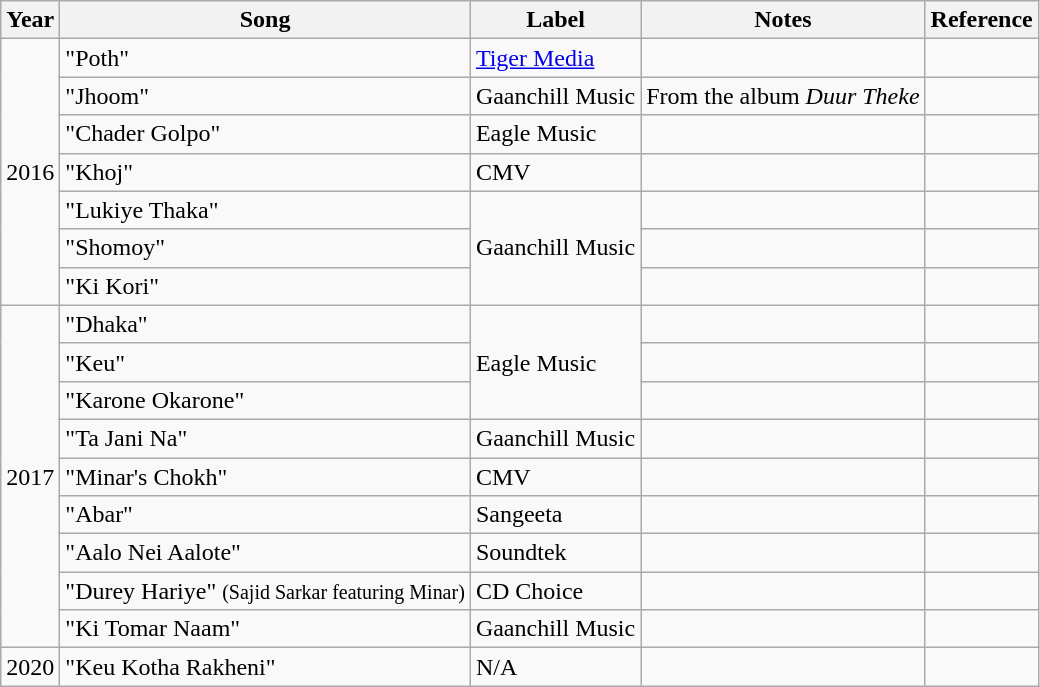<table class="wikitable">
<tr>
<th>Year</th>
<th>Song</th>
<th>Label</th>
<th>Notes</th>
<th>Reference</th>
</tr>
<tr>
<td rowspan="7">2016</td>
<td>"Poth"</td>
<td><a href='#'>Tiger Media</a></td>
<td></td>
<td></td>
</tr>
<tr>
<td>"Jhoom"</td>
<td>Gaanchill Music</td>
<td>From the album <em>Duur Theke</em></td>
<td></td>
</tr>
<tr>
<td>"Chader Golpo"</td>
<td>Eagle Music</td>
<td></td>
<td></td>
</tr>
<tr>
<td>"Khoj"</td>
<td>CMV</td>
<td></td>
<td></td>
</tr>
<tr>
<td>"Lukiye Thaka"</td>
<td rowspan="3">Gaanchill Music</td>
<td></td>
<td></td>
</tr>
<tr>
<td>"Shomoy"</td>
<td></td>
<td></td>
</tr>
<tr>
<td>"Ki Kori"</td>
<td></td>
<td></td>
</tr>
<tr>
<td rowspan="9">2017</td>
<td>"Dhaka"</td>
<td rowspan="3">Eagle Music</td>
<td></td>
<td></td>
</tr>
<tr>
<td>"Keu"</td>
<td></td>
<td></td>
</tr>
<tr>
<td>"Karone Okarone"</td>
<td></td>
<td></td>
</tr>
<tr>
<td>"Ta Jani Na"</td>
<td>Gaanchill Music</td>
<td></td>
<td></td>
</tr>
<tr>
<td>"Minar's Chokh"</td>
<td>CMV</td>
<td></td>
<td></td>
</tr>
<tr>
<td>"Abar"</td>
<td>Sangeeta</td>
<td></td>
<td></td>
</tr>
<tr>
<td>"Aalo Nei Aalote"</td>
<td>Soundtek</td>
<td></td>
<td></td>
</tr>
<tr>
<td>"Durey Hariye" <small>(Sajid Sarkar featuring Minar)</small></td>
<td>CD Choice</td>
<td></td>
<td></td>
</tr>
<tr>
<td>"Ki Tomar Naam"</td>
<td>Gaanchill Music</td>
<td></td>
<td></td>
</tr>
<tr>
<td>2020</td>
<td>"Keu Kotha Rakheni"</td>
<td>N/A</td>
<td></td>
<td></td>
</tr>
</table>
